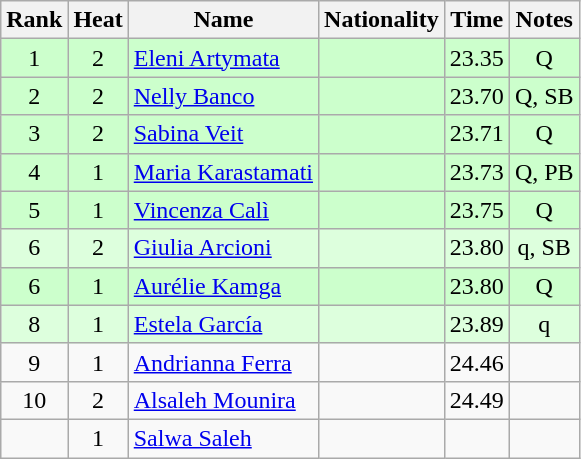<table class="wikitable sortable" style="text-align:center">
<tr>
<th>Rank</th>
<th>Heat</th>
<th>Name</th>
<th>Nationality</th>
<th>Time</th>
<th>Notes</th>
</tr>
<tr bgcolor=ccffcc>
<td>1</td>
<td>2</td>
<td align=left><a href='#'>Eleni Artymata</a></td>
<td align=left></td>
<td>23.35</td>
<td>Q</td>
</tr>
<tr bgcolor=ccffcc>
<td>2</td>
<td>2</td>
<td align=left><a href='#'>Nelly Banco</a></td>
<td align=left></td>
<td>23.70</td>
<td>Q, SB</td>
</tr>
<tr bgcolor=ccffcc>
<td>3</td>
<td>2</td>
<td align=left><a href='#'>Sabina Veit</a></td>
<td align=left></td>
<td>23.71</td>
<td>Q</td>
</tr>
<tr bgcolor=ccffcc>
<td>4</td>
<td>1</td>
<td align=left><a href='#'>Maria Karastamati</a></td>
<td align=left></td>
<td>23.73</td>
<td>Q, PB</td>
</tr>
<tr bgcolor=ccffcc>
<td>5</td>
<td>1</td>
<td align=left><a href='#'>Vincenza Calì</a></td>
<td align=left></td>
<td>23.75</td>
<td>Q</td>
</tr>
<tr bgcolor=ddffdd>
<td>6</td>
<td>2</td>
<td align=left><a href='#'>Giulia Arcioni</a></td>
<td align=left></td>
<td>23.80</td>
<td>q, SB</td>
</tr>
<tr bgcolor=ccffcc>
<td>6</td>
<td>1</td>
<td align=left><a href='#'>Aurélie Kamga</a></td>
<td align=left></td>
<td>23.80</td>
<td>Q</td>
</tr>
<tr bgcolor=ddffdd>
<td>8</td>
<td>1</td>
<td align=left><a href='#'>Estela García</a></td>
<td align=left></td>
<td>23.89</td>
<td>q</td>
</tr>
<tr>
<td>9</td>
<td>1</td>
<td align=left><a href='#'>Andrianna Ferra</a></td>
<td align=left></td>
<td>24.46</td>
<td></td>
</tr>
<tr>
<td>10</td>
<td>2</td>
<td align=left><a href='#'>Alsaleh Mounira</a></td>
<td align=left></td>
<td>24.49</td>
<td></td>
</tr>
<tr>
<td></td>
<td>1</td>
<td align=left><a href='#'>Salwa Saleh</a></td>
<td align=left></td>
<td></td>
<td></td>
</tr>
</table>
